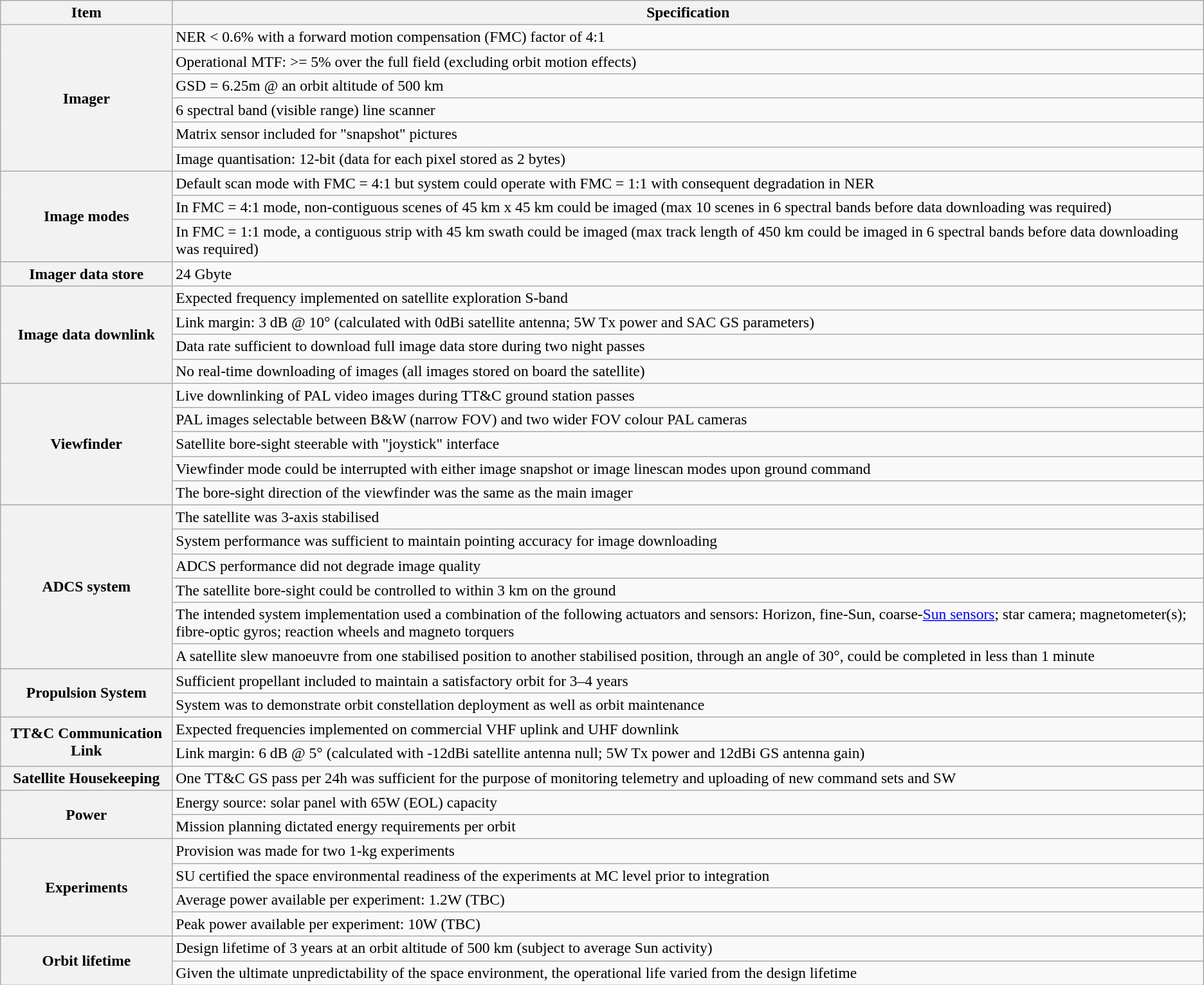<table class="wikitable" style="font-size:98%;">
<tr>
<th>Item</th>
<th>Specification</th>
</tr>
<tr>
<th rowspan=6>Imager</th>
<td>NER < 0.6% with a forward motion compensation (FMC) factor of 4:1</td>
</tr>
<tr>
<td>Operational MTF: >= 5% over the full field (excluding orbit motion effects)</td>
</tr>
<tr>
<td>GSD = 6.25m @ an orbit altitude of 500 km</td>
</tr>
<tr>
<td>6 spectral band (visible range) line scanner</td>
</tr>
<tr>
<td>Matrix sensor included for "snapshot" pictures</td>
</tr>
<tr>
<td>Image quantisation: 12-bit (data for each pixel stored as 2 bytes)</td>
</tr>
<tr>
<th rowspan="3">Image modes</th>
<td>Default scan mode with FMC = 4:1 but system could operate with FMC = 1:1 with consequent degradation in NER</td>
</tr>
<tr>
<td>In FMC = 4:1 mode, non-contiguous scenes of 45 km x 45 km could be imaged (max 10 scenes in 6 spectral bands before data downloading was required)</td>
</tr>
<tr>
<td>In FMC = 1:1 mode, a contiguous strip with 45 km swath could be imaged (max track length of 450 km could be imaged in 6 spectral bands before data downloading was required)</td>
</tr>
<tr>
<th>Imager data store</th>
<td>24 Gbyte</td>
</tr>
<tr>
<th rowspan="4">Image data downlink</th>
<td>Expected frequency implemented on satellite exploration S-band</td>
</tr>
<tr>
<td>Link margin: 3 dB @ 10° (calculated with 0dBi satellite antenna; 5W Tx power and SAC GS parameters)</td>
</tr>
<tr>
<td>Data rate sufficient to download full image data store during two night passes</td>
</tr>
<tr>
<td>No real-time downloading of images (all images stored on board the satellite)</td>
</tr>
<tr>
<th rowspan="5">Viewfinder</th>
<td>Live downlinking of PAL video images during TT&C ground station passes</td>
</tr>
<tr>
<td>PAL images selectable between B&W (narrow FOV) and two wider FOV colour PAL cameras</td>
</tr>
<tr>
<td>Satellite bore-sight steerable with "joystick" interface</td>
</tr>
<tr>
<td>Viewfinder mode could be interrupted with either image snapshot or image linescan modes upon ground command</td>
</tr>
<tr>
<td>The bore-sight direction of the viewfinder was the same as the main imager</td>
</tr>
<tr>
<th rowspan="6">ADCS system</th>
<td>The satellite was 3-axis stabilised</td>
</tr>
<tr>
<td>System performance was sufficient to maintain pointing accuracy for image downloading</td>
</tr>
<tr>
<td>ADCS performance did not degrade image quality</td>
</tr>
<tr>
<td>The satellite bore-sight could be controlled to within 3 km on the ground</td>
</tr>
<tr>
<td>The intended system implementation used a combination of the following actuators and sensors: Horizon, fine-Sun, coarse-<a href='#'>Sun sensors</a>; star camera; magnetometer(s); fibre-optic gyros; reaction wheels and magneto torquers</td>
</tr>
<tr>
<td>A satellite slew manoeuvre from one stabilised position to another stabilised position, through an angle of 30°, could be completed in less than 1 minute</td>
</tr>
<tr>
<th rowspan="2">Propulsion System</th>
<td>Sufficient propellant included to maintain a satisfactory orbit for 3–4 years</td>
</tr>
<tr>
<td>System was to demonstrate orbit constellation deployment as well as orbit maintenance</td>
</tr>
<tr>
<th rowspan="2">TT&C Communication Link</th>
<td>Expected frequencies implemented on commercial VHF uplink and UHF downlink</td>
</tr>
<tr>
<td>Link margin: 6 dB @ 5° (calculated with -12dBi satellite antenna null; 5W Tx power and 12dBi GS antenna gain)</td>
</tr>
<tr>
<th>Satellite Housekeeping</th>
<td>One TT&C GS pass per 24h was sufficient for the purpose of monitoring telemetry and uploading of new command sets and SW</td>
</tr>
<tr>
<th rowspan="2">Power</th>
<td>Energy source: solar panel with 65W (EOL) capacity</td>
</tr>
<tr>
<td>Mission planning dictated energy requirements per orbit</td>
</tr>
<tr>
<th rowspan="4">Experiments</th>
<td>Provision was made for two 1-kg experiments</td>
</tr>
<tr>
<td>SU certified the space environmental readiness of the experiments at MC level prior to integration</td>
</tr>
<tr>
<td>Average power available per experiment: 1.2W (TBC)</td>
</tr>
<tr>
<td>Peak power available per experiment: 10W (TBC)</td>
</tr>
<tr>
<th rowspan="2">Orbit lifetime</th>
<td>Design lifetime of 3 years at an orbit altitude of 500 km (subject to average Sun activity)</td>
</tr>
<tr>
<td>Given the ultimate unpredictability of the space environment, the operational life varied from the design lifetime</td>
</tr>
</table>
